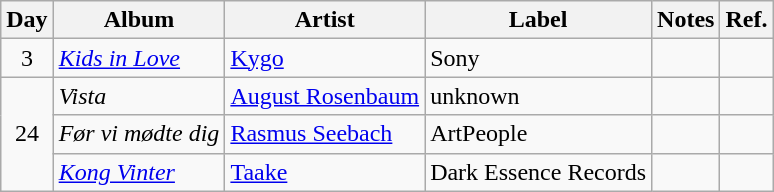<table class="wikitable">
<tr>
<th>Day</th>
<th>Album</th>
<th>Artist</th>
<th>Label</th>
<th>Notes</th>
<th>Ref.</th>
</tr>
<tr>
<td style="text-align:center;">3</td>
<td><em><a href='#'>Kids in Love</a></em></td>
<td><a href='#'>Kygo</a></td>
<td>Sony</td>
<td></td>
<td style="text-align:center;"></td>
</tr>
<tr>
<td rowspan="3" style="text-align:center;">24</td>
<td><em>Vista</em></td>
<td><a href='#'>August Rosenbaum</a></td>
<td>unknown</td>
<td></td>
<td style="text-align:center;"></td>
</tr>
<tr>
<td><em>Før vi mødte dig</em></td>
<td><a href='#'>Rasmus Seebach</a></td>
<td>ArtPeople</td>
<td></td>
<td style="text-align:center;"></td>
</tr>
<tr>
<td><em><a href='#'>Kong Vinter</a></em></td>
<td><a href='#'>Taake</a></td>
<td>Dark Essence Records</td>
<td></td>
<td style="text-align:center;"></td>
</tr>
</table>
